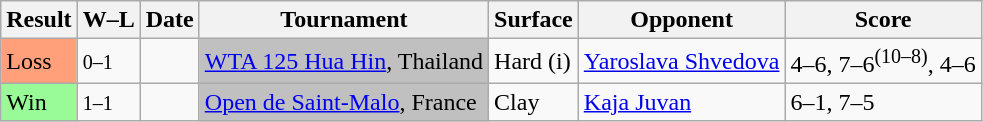<table class="sortable wikitable">
<tr>
<th>Result</th>
<th class="unsortable">W–L</th>
<th>Date</th>
<th>Tournament</th>
<th>Surface</th>
<th>Opponent</th>
<th class="unsortable">Score</th>
</tr>
<tr>
<td style="background:#ffa07a;">Loss</td>
<td><small>0–1</small></td>
<td><a href='#'></a></td>
<td style="background:silver;"><a href='#'>WTA 125 Hua Hin</a>, Thailand</td>
<td>Hard (i)</td>
<td> <a href='#'>Yaroslava Shvedova</a></td>
<td>4–6, 7–6<sup>(10–8)</sup>, 4–6</td>
</tr>
<tr>
<td style="background:#98fb98">Win</td>
<td><small>1–1</small></td>
<td><a href='#'></a></td>
<td style="background:silver;"><a href='#'>Open de Saint-Malo</a>, France</td>
<td>Clay</td>
<td> <a href='#'>Kaja Juvan</a></td>
<td>6–1, 7–5</td>
</tr>
</table>
